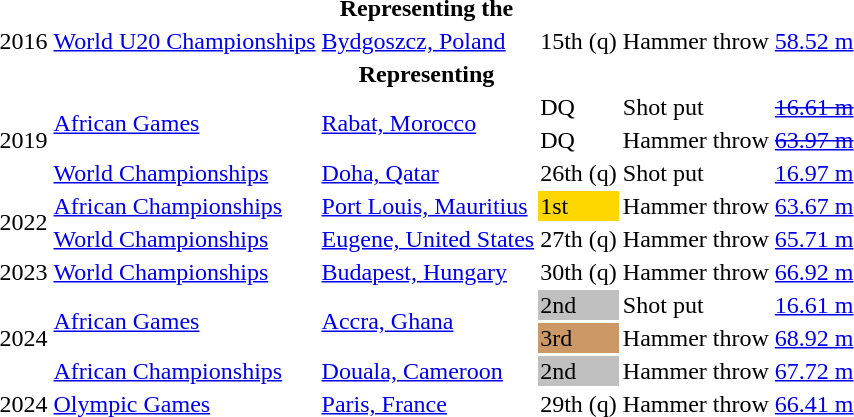<table>
<tr>
<th colspan="6">Representing the </th>
</tr>
<tr>
<td>2016</td>
<td><a href='#'>World U20 Championships</a></td>
<td><a href='#'>Bydgoszcz, Poland</a></td>
<td>15th (q)</td>
<td>Hammer throw</td>
<td><a href='#'>58.52 m</a></td>
</tr>
<tr>
<th colspan="6">Representing </th>
</tr>
<tr>
<td rowspan=3>2019</td>
<td rowspan=2><a href='#'>African Games</a></td>
<td rowspan=2><a href='#'>Rabat, Morocco</a></td>
<td>DQ</td>
<td>Shot put</td>
<td><a href='#'><s>16.61 m</s></a></td>
</tr>
<tr>
<td>DQ</td>
<td>Hammer throw</td>
<td><a href='#'><s>63.97 m</s></a></td>
</tr>
<tr>
<td><a href='#'>World Championships</a></td>
<td><a href='#'>Doha, Qatar</a></td>
<td>26th (q)</td>
<td>Shot put</td>
<td><a href='#'>16.97 m</a></td>
</tr>
<tr>
<td rowspan=2>2022</td>
<td><a href='#'>African Championships</a></td>
<td><a href='#'>Port Louis, Mauritius</a></td>
<td bgcolor=gold>1st</td>
<td>Hammer throw</td>
<td><a href='#'>63.67 m</a></td>
</tr>
<tr>
<td><a href='#'>World Championships</a></td>
<td><a href='#'>Eugene, United States</a></td>
<td>27th (q)</td>
<td>Hammer throw</td>
<td><a href='#'>65.71 m</a></td>
</tr>
<tr>
<td>2023</td>
<td><a href='#'>World Championships</a></td>
<td><a href='#'>Budapest, Hungary</a></td>
<td>30th (q)</td>
<td>Hammer throw</td>
<td><a href='#'>66.92 m</a></td>
</tr>
<tr>
<td rowspan=3>2024</td>
<td rowspan=2><a href='#'>African Games</a></td>
<td rowspan=2><a href='#'>Accra, Ghana</a></td>
<td bgcolor=silver>2nd</td>
<td>Shot put</td>
<td><a href='#'>16.61 m</a></td>
</tr>
<tr>
<td bgcolor=cc9966>3rd</td>
<td>Hammer throw</td>
<td><a href='#'>68.92 m</a></td>
</tr>
<tr>
<td><a href='#'>African Championships</a></td>
<td><a href='#'>Douala, Cameroon</a></td>
<td bgcolor=silver>2nd</td>
<td>Hammer throw</td>
<td><a href='#'>67.72 m</a></td>
</tr>
<tr>
<td>2024</td>
<td><a href='#'>Olympic Games</a></td>
<td><a href='#'>Paris, France</a></td>
<td>29th (q)</td>
<td>Hammer throw</td>
<td><a href='#'>66.41 m</a></td>
</tr>
</table>
